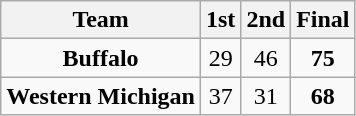<table class="wikitable" style="text-align:center">
<tr>
<th>Team</th>
<th>1st</th>
<th>2nd</th>
<th>Final</th>
</tr>
<tr>
<td><strong>Buffalo</strong></td>
<td>29</td>
<td>46</td>
<td><strong>75</strong></td>
</tr>
<tr>
<td><strong>Western Michigan</strong></td>
<td>37</td>
<td>31</td>
<td><strong>68</strong></td>
</tr>
</table>
